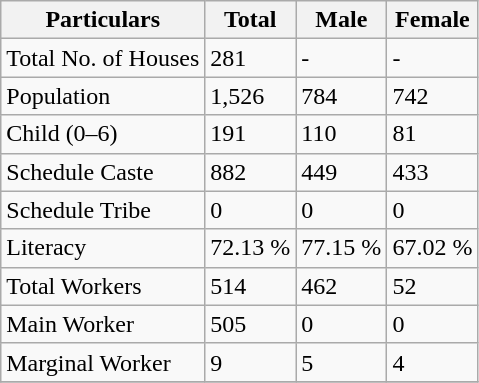<table class="wikitable sortable">
<tr>
<th>Particulars</th>
<th>Total</th>
<th>Male</th>
<th>Female</th>
</tr>
<tr>
<td>Total No. of Houses</td>
<td>281</td>
<td>-</td>
<td>-</td>
</tr>
<tr>
<td>Population</td>
<td>1,526</td>
<td>784</td>
<td>742</td>
</tr>
<tr>
<td>Child (0–6)</td>
<td>191</td>
<td>110</td>
<td>81</td>
</tr>
<tr>
<td>Schedule Caste</td>
<td>882</td>
<td>449</td>
<td>433</td>
</tr>
<tr>
<td>Schedule Tribe</td>
<td>0</td>
<td>0</td>
<td>0</td>
</tr>
<tr>
<td>Literacy</td>
<td>72.13 %</td>
<td>77.15 %</td>
<td>67.02 %</td>
</tr>
<tr>
<td>Total Workers</td>
<td>514</td>
<td>462</td>
<td>52</td>
</tr>
<tr>
<td>Main Worker</td>
<td>505</td>
<td>0</td>
<td>0</td>
</tr>
<tr>
<td>Marginal Worker</td>
<td>9</td>
<td>5</td>
<td>4</td>
</tr>
<tr>
</tr>
</table>
